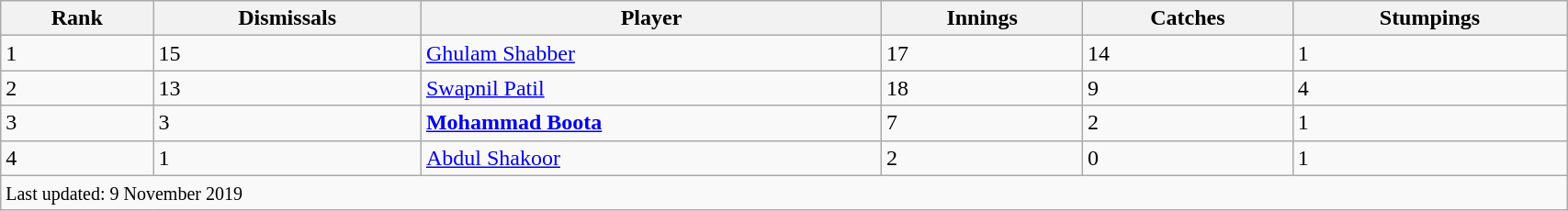<table class="wikitable" style="width:90%;">
<tr>
<th>Rank</th>
<th>Dismissals</th>
<th>Player</th>
<th>Innings</th>
<th>Catches</th>
<th>Stumpings</th>
</tr>
<tr>
<td>1</td>
<td>15</td>
<td><a href='#'>Ghulam Shabber</a></td>
<td>17</td>
<td>14</td>
<td>1</td>
</tr>
<tr>
<td>2</td>
<td>13</td>
<td><a href='#'>Swapnil Patil</a></td>
<td>18</td>
<td>9</td>
<td>4</td>
</tr>
<tr>
<td>3</td>
<td>3</td>
<td><strong><a href='#'>Mohammad Boota</a></strong></td>
<td>7</td>
<td>2</td>
<td>1</td>
</tr>
<tr>
<td>4</td>
<td>1</td>
<td><a href='#'>Abdul Shakoor</a></td>
<td>2</td>
<td>0</td>
<td>1</td>
</tr>
<tr>
<td colspan=6><small>Last updated: 9 November 2019</small></td>
</tr>
</table>
